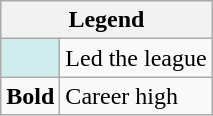<table class="wikitable mw-collapsible">
<tr>
<th colspan="2">Legend</th>
</tr>
<tr>
<td style="background:#cfecec;"></td>
<td>Led the league</td>
</tr>
<tr>
<td><strong>Bold</strong></td>
<td>Career high</td>
</tr>
</table>
